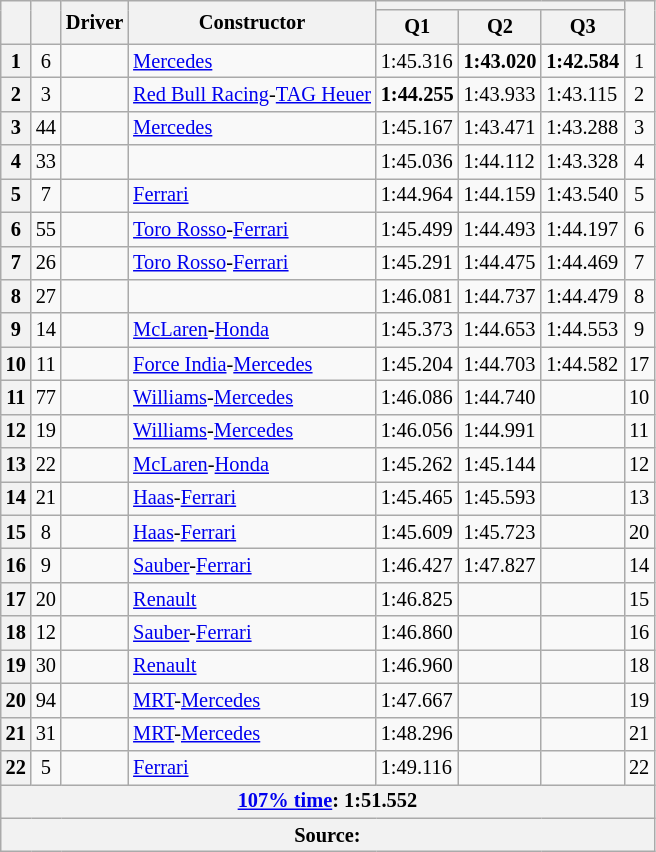<table class="wikitable sortable" style="font-size: 85%;">
<tr>
<th rowspan="2"></th>
<th rowspan="2"></th>
<th rowspan="2">Driver</th>
<th rowspan="2">Constructor</th>
<th colspan="3"></th>
<th rowspan="2"></th>
</tr>
<tr>
<th>Q1</th>
<th>Q2</th>
<th>Q3</th>
</tr>
<tr>
<th>1</th>
<td align="center">6</td>
<td></td>
<td><a href='#'>Mercedes</a></td>
<td>1:45.316</td>
<td><strong>1:43.020</strong></td>
<td><strong>1:42.584</strong></td>
<td align="center">1</td>
</tr>
<tr>
<th>2</th>
<td align="center">3</td>
<td></td>
<td><a href='#'>Red Bull Racing</a>-<a href='#'>TAG Heuer</a></td>
<td><strong>1:44.255</strong></td>
<td>1:43.933</td>
<td>1:43.115</td>
<td align="center">2</td>
</tr>
<tr>
<th>3</th>
<td align="center">44</td>
<td></td>
<td><a href='#'>Mercedes</a></td>
<td>1:45.167</td>
<td>1:43.471</td>
<td>1:43.288</td>
<td align="center">3</td>
</tr>
<tr>
<th>4</th>
<td align="center">33</td>
<td></td>
<td></td>
<td>1:45.036</td>
<td>1:44.112</td>
<td>1:43.328</td>
<td align="center">4</td>
</tr>
<tr>
<th>5</th>
<td align="center">7</td>
<td></td>
<td><a href='#'>Ferrari</a></td>
<td>1:44.964</td>
<td>1:44.159</td>
<td>1:43.540</td>
<td align="center">5</td>
</tr>
<tr>
<th>6</th>
<td align="center">55</td>
<td></td>
<td><a href='#'>Toro Rosso</a>-<a href='#'>Ferrari</a></td>
<td>1:45.499</td>
<td>1:44.493</td>
<td>1:44.197</td>
<td align="center">6</td>
</tr>
<tr>
<th>7</th>
<td align="center">26</td>
<td></td>
<td><a href='#'>Toro Rosso</a>-<a href='#'>Ferrari</a></td>
<td>1:45.291</td>
<td>1:44.475</td>
<td>1:44.469</td>
<td align="center">7</td>
</tr>
<tr>
<th>8</th>
<td align="center">27</td>
<td></td>
<td></td>
<td>1:46.081</td>
<td>1:44.737</td>
<td>1:44.479</td>
<td align="center">8</td>
</tr>
<tr>
<th>9</th>
<td align="center">14</td>
<td></td>
<td><a href='#'>McLaren</a>-<a href='#'>Honda</a></td>
<td>1:45.373</td>
<td>1:44.653</td>
<td>1:44.553</td>
<td align="center">9</td>
</tr>
<tr>
<th>10</th>
<td align="center">11</td>
<td></td>
<td><a href='#'>Force India</a>-<a href='#'>Mercedes</a></td>
<td>1:45.204</td>
<td>1:44.703</td>
<td>1:44.582</td>
<td align="center">17</td>
</tr>
<tr>
<th>11</th>
<td align="center">77</td>
<td></td>
<td><a href='#'>Williams</a>-<a href='#'>Mercedes</a></td>
<td>1:46.086</td>
<td>1:44.740</td>
<td></td>
<td align="center">10</td>
</tr>
<tr>
<th>12</th>
<td align="center">19</td>
<td></td>
<td><a href='#'>Williams</a>-<a href='#'>Mercedes</a></td>
<td>1:46.056</td>
<td>1:44.991</td>
<td></td>
<td align="center">11</td>
</tr>
<tr>
<th>13</th>
<td align="center">22</td>
<td></td>
<td><a href='#'>McLaren</a>-<a href='#'>Honda</a></td>
<td>1:45.262</td>
<td>1:45.144</td>
<td></td>
<td align="center">12</td>
</tr>
<tr>
<th>14</th>
<td align="center">21</td>
<td></td>
<td><a href='#'>Haas</a>-<a href='#'>Ferrari</a></td>
<td>1:45.465</td>
<td>1:45.593</td>
<td></td>
<td align="center">13</td>
</tr>
<tr>
<th>15</th>
<td align="center">8</td>
<td></td>
<td><a href='#'>Haas</a>-<a href='#'>Ferrari</a></td>
<td>1:45.609</td>
<td>1:45.723</td>
<td></td>
<td align="center">20</td>
</tr>
<tr>
<th>16</th>
<td align="center">9</td>
<td></td>
<td><a href='#'>Sauber</a>-<a href='#'>Ferrari</a></td>
<td>1:46.427</td>
<td>1:47.827</td>
<td></td>
<td align="center">14</td>
</tr>
<tr>
<th>17</th>
<td align="center">20</td>
<td></td>
<td><a href='#'>Renault</a></td>
<td>1:46.825</td>
<td></td>
<td></td>
<td align="center">15</td>
</tr>
<tr>
<th>18</th>
<td align="center">12</td>
<td></td>
<td><a href='#'>Sauber</a>-<a href='#'>Ferrari</a></td>
<td>1:46.860</td>
<td></td>
<td></td>
<td align="center">16</td>
</tr>
<tr>
<th>19</th>
<td align="center">30</td>
<td></td>
<td><a href='#'>Renault</a></td>
<td>1:46.960</td>
<td></td>
<td></td>
<td align="center">18</td>
</tr>
<tr>
<th>20</th>
<td align="center">94</td>
<td></td>
<td><a href='#'>MRT</a>-<a href='#'>Mercedes</a></td>
<td>1:47.667</td>
<td></td>
<td></td>
<td align="center">19</td>
</tr>
<tr>
<th>21</th>
<td align="center">31</td>
<td></td>
<td><a href='#'>MRT</a>-<a href='#'>Mercedes</a></td>
<td>1:48.296</td>
<td></td>
<td></td>
<td align="center">21</td>
</tr>
<tr>
<th>22</th>
<td align="center">5</td>
<td></td>
<td><a href='#'>Ferrari</a></td>
<td>1:49.116</td>
<td></td>
<td></td>
<td align="center">22</td>
</tr>
<tr>
<th colspan="8"><a href='#'>107% time</a>: 1:51.552</th>
</tr>
<tr>
<th colspan=8>Source:</th>
</tr>
</table>
